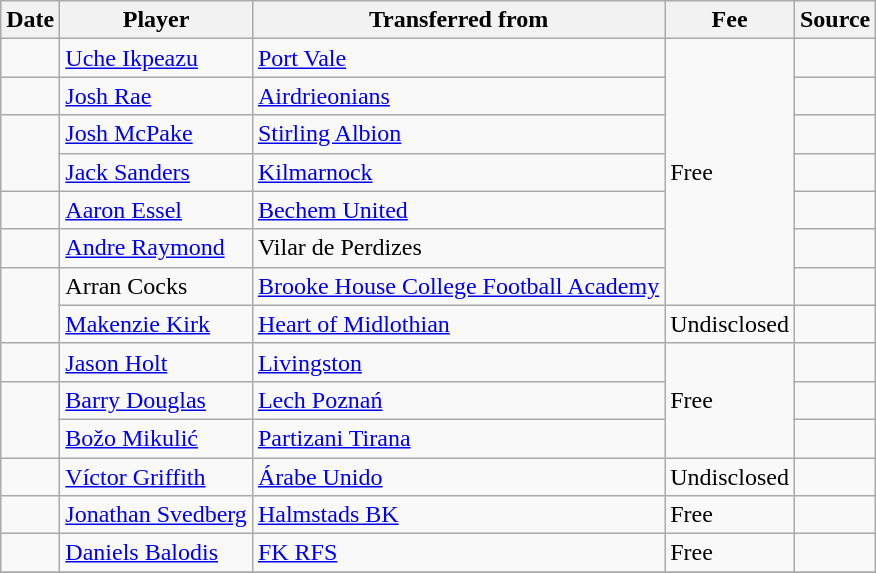<table class="wikitable plainrowheaders sortable">
<tr>
<th scope=col>Date</th>
<th scope=col>Player</th>
<th scope=col>Transferred from</th>
<th scope=col>Fee</th>
<th scope=col>Source</th>
</tr>
<tr>
<td></td>
<td> <a href='#'>Uche Ikpeazu</a></td>
<td> <a href='#'>Port Vale</a></td>
<td rowspan=7>Free</td>
<td></td>
</tr>
<tr>
<td></td>
<td> <a href='#'>Josh Rae</a></td>
<td> <a href='#'>Airdrieonians</a></td>
<td></td>
</tr>
<tr>
<td rowspan=2></td>
<td> <a href='#'>Josh McPake</a></td>
<td> <a href='#'>Stirling Albion</a></td>
<td></td>
</tr>
<tr>
<td> <a href='#'>Jack Sanders</a></td>
<td> <a href='#'>Kilmarnock</a></td>
<td></td>
</tr>
<tr>
<td></td>
<td> <a href='#'>Aaron Essel</a></td>
<td> <a href='#'>Bechem United</a></td>
<td></td>
</tr>
<tr>
<td></td>
<td> <a href='#'>Andre Raymond</a></td>
<td> Vilar de Perdizes</td>
<td></td>
</tr>
<tr>
<td rowspan=2></td>
<td> Arran Cocks</td>
<td> <a href='#'>Brooke House College Football Academy</a></td>
<td></td>
</tr>
<tr>
<td> <a href='#'>Makenzie Kirk</a></td>
<td> <a href='#'>Heart of Midlothian</a></td>
<td>Undisclosed</td>
<td></td>
</tr>
<tr>
<td></td>
<td> <a href='#'>Jason Holt</a></td>
<td> <a href='#'>Livingston</a></td>
<td rowspan=3>Free</td>
<td></td>
</tr>
<tr>
<td rowspan=2></td>
<td> <a href='#'>Barry Douglas</a></td>
<td> <a href='#'>Lech Poznań</a></td>
<td></td>
</tr>
<tr>
<td> <a href='#'>Božo Mikulić</a></td>
<td> <a href='#'>Partizani Tirana</a></td>
<td></td>
</tr>
<tr>
<td></td>
<td> <a href='#'>Víctor Griffith</a></td>
<td> <a href='#'>Árabe Unido</a></td>
<td>Undisclosed</td>
<td></td>
</tr>
<tr>
<td></td>
<td> <a href='#'>Jonathan Svedberg</a></td>
<td> <a href='#'>Halmstads BK</a></td>
<td>Free</td>
<td></td>
</tr>
<tr>
<td></td>
<td> <a href='#'>Daniels Balodis</a></td>
<td> <a href='#'>FK RFS</a></td>
<td>Free</td>
<td></td>
</tr>
<tr>
</tr>
</table>
